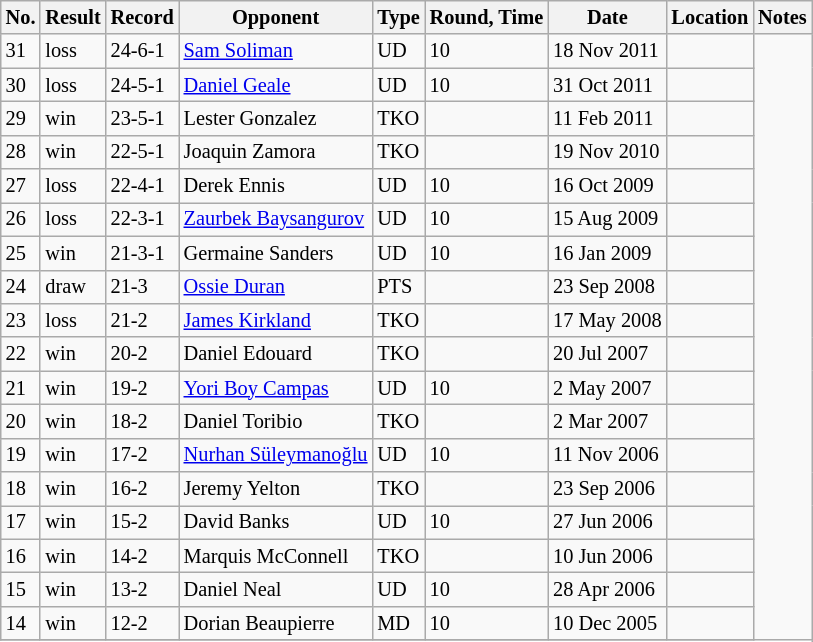<table class="wikitable sortable" style="font-size: 85%;">
<tr>
<th>No.</th>
<th>Result</th>
<th class="unsortable">Record</th>
<th>Opponent</th>
<th>Type</th>
<th>Round, Time</th>
<th>Date</th>
<th>Location</th>
<th>Notes</th>
</tr>
<tr>
<td>31</td>
<td>loss</td>
<td>24-6-1</td>
<td style="text-align:left;"> <a href='#'>Sam Soliman</a></td>
<td>UD</td>
<td>10</td>
<td>18 Nov 2011</td>
<td style="text-align:left;"> </td>
</tr>
<tr>
<td>30</td>
<td>loss</td>
<td>24-5-1</td>
<td style="text-align:left;"> <a href='#'>Daniel Geale</a></td>
<td>UD</td>
<td>10</td>
<td>31 Oct 2011</td>
<td style="text-align:left;"> </td>
</tr>
<tr>
<td>29</td>
<td>win</td>
<td>23-5-1</td>
<td style="text-align:left;"> Lester Gonzalez</td>
<td>TKO</td>
<td></td>
<td>11 Feb 2011</td>
<td style="text-align:left;"> </td>
</tr>
<tr>
<td>28</td>
<td>win</td>
<td>22-5-1</td>
<td style="text-align:left;"> Joaquin Zamora</td>
<td>TKO</td>
<td></td>
<td>19 Nov 2010</td>
<td style="text-align:left;"> </td>
</tr>
<tr>
<td>27</td>
<td>loss</td>
<td>22-4-1</td>
<td style="text-align:left;"> Derek Ennis</td>
<td>UD</td>
<td>10</td>
<td>16 Oct 2009</td>
<td style="text-align:left;"> </td>
</tr>
<tr>
<td>26</td>
<td>loss</td>
<td>22-3-1</td>
<td style="text-align:left;"> <a href='#'>Zaurbek Baysangurov</a></td>
<td>UD</td>
<td>10</td>
<td>15 Aug 2009</td>
<td style="text-align:left;"> </td>
</tr>
<tr>
<td>25</td>
<td>win</td>
<td>21-3-1</td>
<td style="text-align:left;"> Germaine Sanders</td>
<td>UD</td>
<td>10</td>
<td>16 Jan 2009</td>
<td style="text-align:left;"> </td>
</tr>
<tr>
<td>24</td>
<td>draw</td>
<td>21-3</td>
<td style="text-align:left;"> <a href='#'>Ossie Duran</a></td>
<td>PTS</td>
<td></td>
<td>23 Sep 2008</td>
<td style="text-align:left;"> </td>
</tr>
<tr>
<td>23</td>
<td>loss</td>
<td>21-2</td>
<td style="text-align:left;"> <a href='#'>James Kirkland</a></td>
<td>TKO</td>
<td></td>
<td>17 May 2008</td>
<td style="text-align:left;"> </td>
</tr>
<tr>
<td>22</td>
<td>win</td>
<td>20-2</td>
<td style="text-align:left;"> Daniel Edouard</td>
<td>TKO</td>
<td></td>
<td>20 Jul 2007</td>
<td style="text-align:left;"> </td>
</tr>
<tr>
<td>21</td>
<td>win</td>
<td>19-2</td>
<td style="text-align:left;"> <a href='#'>Yori Boy Campas</a></td>
<td>UD</td>
<td>10</td>
<td>2 May 2007</td>
<td style="text-align:left;"> </td>
</tr>
<tr>
<td>20</td>
<td>win</td>
<td>18-2</td>
<td style="text-align:left;"> Daniel Toribio</td>
<td>TKO</td>
<td></td>
<td>2 Mar 2007</td>
<td style="text-align:left;"> </td>
</tr>
<tr>
<td>19</td>
<td>win</td>
<td>17-2</td>
<td style="text-align:left;"> <a href='#'>Nurhan Süleymanoğlu</a></td>
<td>UD</td>
<td>10</td>
<td>11 Nov 2006</td>
<td style="text-align:left;"> </td>
</tr>
<tr>
<td>18</td>
<td>win</td>
<td>16-2</td>
<td style="text-align:left;"> Jeremy Yelton</td>
<td>TKO</td>
<td></td>
<td>23 Sep 2006</td>
<td style="text-align:left;"> </td>
</tr>
<tr>
<td>17</td>
<td>win</td>
<td>15-2</td>
<td style="text-align:left;"> David Banks</td>
<td>UD</td>
<td>10</td>
<td>27 Jun 2006</td>
<td style="text-align:left;"> </td>
</tr>
<tr>
<td>16</td>
<td>win</td>
<td>14-2</td>
<td style="text-align:left;"> Marquis McConnell</td>
<td>TKO</td>
<td></td>
<td>10 Jun 2006</td>
<td style="text-align:left;"> </td>
</tr>
<tr>
<td>15</td>
<td>win</td>
<td>13-2</td>
<td style="text-align:left;"> Daniel Neal</td>
<td>UD</td>
<td>10</td>
<td>28 Apr 2006</td>
<td style="text-align:left;"> </td>
</tr>
<tr>
<td>14</td>
<td>win</td>
<td>12-2</td>
<td style="text-align:left;"> Dorian Beaupierre</td>
<td>MD</td>
<td>10</td>
<td>10 Dec 2005</td>
<td style="text-align:left;"> </td>
</tr>
<tr>
</tr>
</table>
